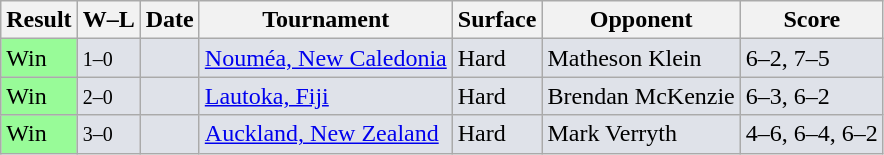<table class="sortable wikitable">
<tr>
<th>Result</th>
<th class="unsortable">W–L</th>
<th>Date</th>
<th>Tournament</th>
<th>Surface</th>
<th>Opponent</th>
<th class="unsortable">Score</th>
</tr>
<tr bgcolor=dfe2e9>
<td bgcolor=98fb98>Win</td>
<td><small>1–0</small></td>
<td></td>
<td><a href='#'>Nouméa, New Caledonia</a></td>
<td>Hard</td>
<td> Matheson Klein</td>
<td>6–2, 7–5</td>
</tr>
<tr bgcolor=dfe2e9>
<td bgcolor=98fb98>Win</td>
<td><small>2–0</small></td>
<td></td>
<td><a href='#'>Lautoka, Fiji</a></td>
<td>Hard</td>
<td> Brendan McKenzie</td>
<td>6–3, 6–2</td>
</tr>
<tr bgcolor=dfe2e9>
<td bgcolor=98fb98>Win</td>
<td><small>3–0</small></td>
<td></td>
<td><a href='#'>Auckland, New Zealand</a></td>
<td>Hard</td>
<td> Mark Verryth</td>
<td>4–6, 6–4, 6–2</td>
</tr>
</table>
